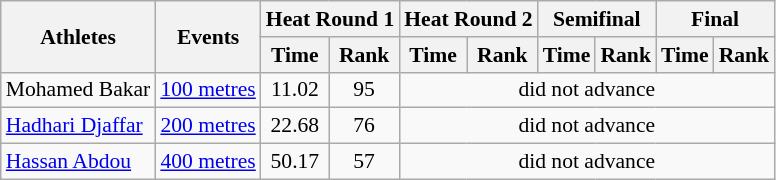<table class=wikitable style=font-size:90%>
<tr>
<th rowspan=2>Athletes</th>
<th rowspan=2>Events</th>
<th colspan=2>Heat Round 1</th>
<th colspan=2>Heat Round 2</th>
<th colspan=2>Semifinal</th>
<th colspan=2>Final</th>
</tr>
<tr>
<th>Time</th>
<th>Rank</th>
<th>Time</th>
<th>Rank</th>
<th>Time</th>
<th>Rank</th>
<th>Time</th>
<th>Rank</th>
</tr>
<tr>
<td>Mohamed Bakar</td>
<td><a href='#'>100 metres</a></td>
<td align=center>11.02</td>
<td align=center>95</td>
<td align=center colspan=6>did not advance</td>
</tr>
<tr>
<td><a href='#'>Hadhari Djaffar</a></td>
<td><a href='#'>200 metres</a></td>
<td align=center>22.68</td>
<td align=center>76</td>
<td align=center colspan=6>did not advance</td>
</tr>
<tr>
<td><a href='#'>Hassan Abdou</a></td>
<td><a href='#'>400 metres</a></td>
<td align=center>50.17</td>
<td align=center>57</td>
<td align=center colspan=6>did not advance</td>
</tr>
</table>
